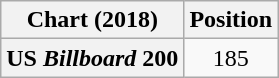<table class="wikitable plainrowheaders" style="text-align:center">
<tr>
<th scope="col">Chart (2018)</th>
<th scope="col">Position</th>
</tr>
<tr>
<th scope="row">US <em>Billboard</em> 200</th>
<td>185</td>
</tr>
</table>
